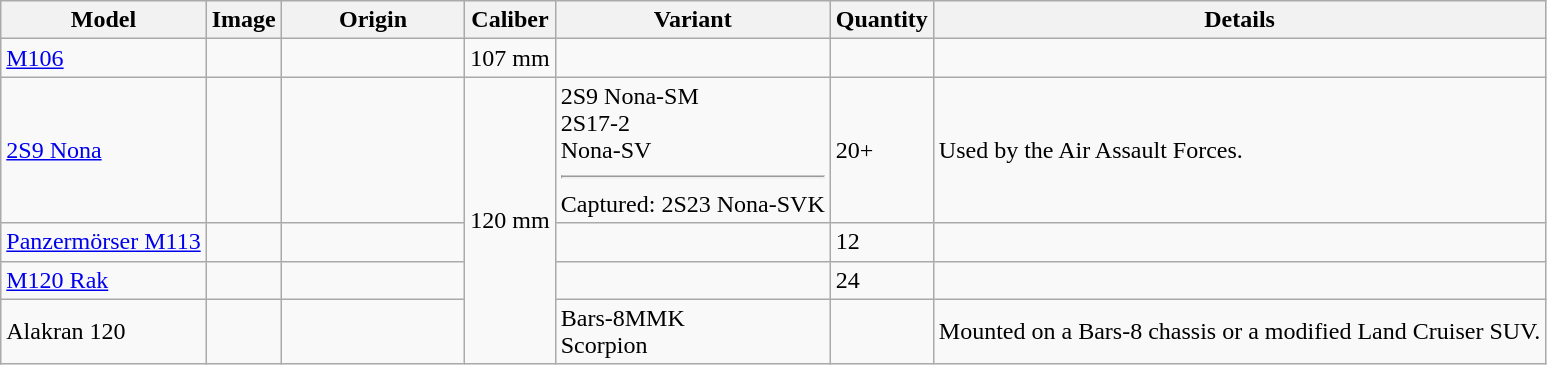<table class="wikitable sortable">
<tr>
<th>Model</th>
<th>Image</th>
<th style="width:115px;">Origin</th>
<th>Caliber</th>
<th>Variant</th>
<th>Quantity</th>
<th>Details</th>
</tr>
<tr>
<td><a href='#'>M106</a></td>
<td></td>
<td></td>
<td>107 mm</td>
<td></td>
<td></td>
<td></td>
</tr>
<tr>
<td><a href='#'>2S9 Nona</a></td>
<td><br></td>
<td> <br><br> </td>
<td rowspan="4">120 mm</td>
<td>2S9 Nona-SM<br>2S17-2<br>Nona-SV <hr>Captured: 2S23 Nona-SVK</td>
<td>20+</td>
<td>Used by the Air Assault Forces.</td>
</tr>
<tr>
<td><a href='#'>Panzermörser M113</a></td>
<td></td>
<td><br></td>
<td></td>
<td>12</td>
<td><br></td>
</tr>
<tr>
<td><a href='#'>M120 Rak</a></td>
<td></td>
<td></td>
<td></td>
<td>24</td>
<td><br></td>
</tr>
<tr>
<td>Alakran 120</td>
<td></td>
<td><br><br></td>
<td>Bars-8MMK<br>Scorpion</td>
<td></td>
<td>Mounted on a Bars-8 chassis or a modified Land Cruiser SUV.</td>
</tr>
</table>
